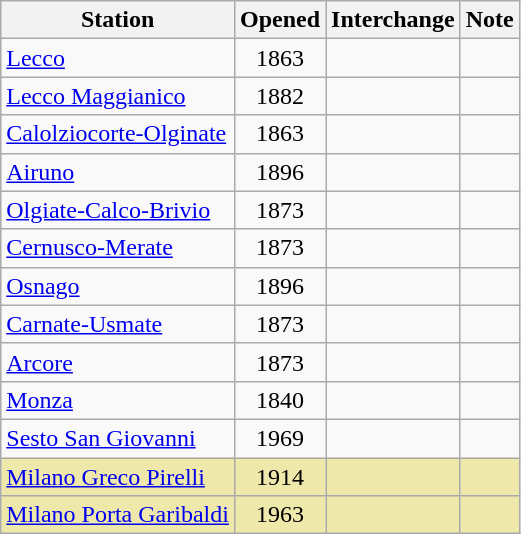<table class="wikitable" style="text-align:left;">
<tr>
<th>Station</th>
<th>Opened</th>
<th>Interchange</th>
<th>Note</th>
</tr>
<tr>
<td><a href='#'>Lecco</a></td>
<td align=center>1863</td>
<td> </td>
<td></td>
</tr>
<tr>
<td><a href='#'>Lecco Maggianico</a></td>
<td align=center>1882</td>
<td></td>
<td></td>
</tr>
<tr>
<td><a href='#'>Calolziocorte-Olginate</a></td>
<td align=center>1863</td>
<td></td>
<td></td>
</tr>
<tr>
<td><a href='#'>Airuno</a></td>
<td align=center>1896</td>
<td></td>
<td></td>
</tr>
<tr>
<td><a href='#'>Olgiate-Calco-Brivio</a></td>
<td align=center>1873</td>
<td></td>
<td></td>
</tr>
<tr>
<td><a href='#'>Cernusco-Merate</a></td>
<td align=center>1873</td>
<td></td>
<td></td>
</tr>
<tr>
<td><a href='#'>Osnago</a></td>
<td align=center>1896</td>
<td></td>
<td></td>
</tr>
<tr>
<td><a href='#'>Carnate-Usmate</a></td>
<td align=center>1873</td>
<td></td>
<td></td>
</tr>
<tr>
<td><a href='#'>Arcore</a></td>
<td align=center>1873</td>
<td></td>
<td></td>
</tr>
<tr>
<td><a href='#'>Monza</a></td>
<td align=center>1840</td>
<td>   </td>
<td></td>
</tr>
<tr>
<td><a href='#'>Sesto San Giovanni</a></td>
<td align=center>1969</td>
<td>     </td>
<td></td>
</tr>
<tr bgcolor="#eee8aa">
<td><a href='#'>Milano Greco Pirelli</a></td>
<td align=center>1914</td>
<td>    </td>
<td></td>
</tr>
<tr bgcolor="#eee8aa">
<td><a href='#'>Milano Porta Garibaldi</a></td>
<td align=center>1963</td>
<td>           <a href='#'></a> </td>
<td></td>
</tr>
</table>
